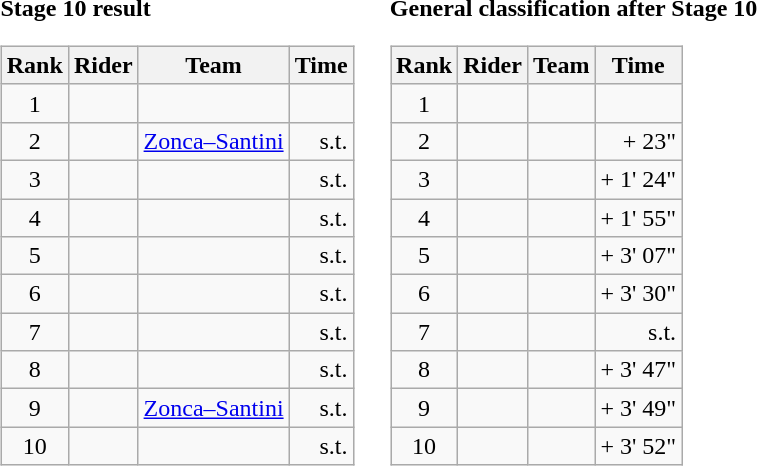<table>
<tr>
<td><strong>Stage 10 result</strong><br><table class="wikitable">
<tr>
<th scope="col">Rank</th>
<th scope="col">Rider</th>
<th scope="col">Team</th>
<th scope="col">Time</th>
</tr>
<tr>
<td style="text-align:center;">1</td>
<td></td>
<td></td>
<td style="text-align:right;"></td>
</tr>
<tr>
<td style="text-align:center;">2</td>
<td></td>
<td><a href='#'>Zonca–Santini</a></td>
<td style="text-align:right;">s.t.</td>
</tr>
<tr>
<td style="text-align:center;">3</td>
<td></td>
<td></td>
<td style="text-align:right;">s.t.</td>
</tr>
<tr>
<td style="text-align:center;">4</td>
<td></td>
<td></td>
<td style="text-align:right;">s.t.</td>
</tr>
<tr>
<td style="text-align:center;">5</td>
<td></td>
<td></td>
<td style="text-align:right;">s.t.</td>
</tr>
<tr>
<td style="text-align:center;">6</td>
<td></td>
<td></td>
<td style="text-align:right;">s.t.</td>
</tr>
<tr>
<td style="text-align:center;">7</td>
<td></td>
<td></td>
<td style="text-align:right;">s.t.</td>
</tr>
<tr>
<td style="text-align:center;">8</td>
<td></td>
<td></td>
<td style="text-align:right;">s.t.</td>
</tr>
<tr>
<td style="text-align:center;">9</td>
<td></td>
<td><a href='#'>Zonca–Santini</a></td>
<td style="text-align:right;">s.t.</td>
</tr>
<tr>
<td style="text-align:center;">10</td>
<td></td>
<td></td>
<td style="text-align:right;">s.t.</td>
</tr>
</table>
</td>
<td></td>
<td><strong>General classification after Stage 10</strong><br><table class="wikitable">
<tr>
<th scope="col">Rank</th>
<th scope="col">Rider</th>
<th scope="col">Team</th>
<th scope="col">Time</th>
</tr>
<tr>
<td style="text-align:center;">1</td>
<td></td>
<td></td>
<td style="text-align:right;"></td>
</tr>
<tr>
<td style="text-align:center;">2</td>
<td></td>
<td></td>
<td style="text-align:right;">+ 23"</td>
</tr>
<tr>
<td style="text-align:center;">3</td>
<td></td>
<td></td>
<td style="text-align:right;">+ 1' 24"</td>
</tr>
<tr>
<td style="text-align:center;">4</td>
<td></td>
<td></td>
<td style="text-align:right;">+ 1' 55"</td>
</tr>
<tr>
<td style="text-align:center;">5</td>
<td></td>
<td></td>
<td style="text-align:right;">+ 3' 07"</td>
</tr>
<tr>
<td style="text-align:center;">6</td>
<td></td>
<td></td>
<td style="text-align:right;">+ 3' 30"</td>
</tr>
<tr>
<td style="text-align:center;">7</td>
<td></td>
<td></td>
<td style="text-align:right;">s.t.</td>
</tr>
<tr>
<td style="text-align:center;">8</td>
<td></td>
<td></td>
<td style="text-align:right;">+ 3' 47"</td>
</tr>
<tr>
<td style="text-align:center;">9</td>
<td></td>
<td></td>
<td style="text-align:right;">+ 3' 49"</td>
</tr>
<tr>
<td style="text-align:center;">10</td>
<td></td>
<td></td>
<td style="text-align:right;">+ 3' 52"</td>
</tr>
</table>
</td>
</tr>
</table>
